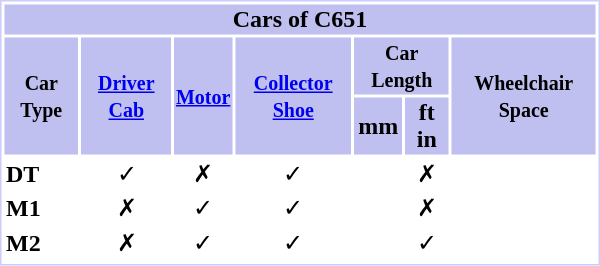<table width=400px style="border:1px solid #ccf; text-align:center">
<tr>
<th colspan="8" bgcolor="#c0c0f0">Cars of C651</th>
</tr>
<tr>
<th bgcolor="#c0c0f0" rowspan=2><small>Car Type</small></th>
<th bgcolor="#c0c0f0" rowspan=2><small><a href='#'>Driver Cab</a></small></th>
<th bgcolor="#c0c0f0" rowspan=2><small><a href='#'>Motor</a></small></th>
<th bgcolor="#c0c0f0" rowspan=2><small><a href='#'>Collector Shoe</a></small></th>
<th bgcolor="#c0c0f0" colspan=2><small>Car Length</small></th>
<th bgcolor="#c0c0f0" rowspan=2><small>Wheelchair Space</small></th>
</tr>
<tr>
<th bgcolor="#c0c0f0">mm</th>
<th bgcolor="#c0c0f0">ft in</th>
</tr>
<tr>
<td style=text-align:left><strong>DT</strong></td>
<td><span>✓</span></td>
<td><span>✗</span></td>
<td><span>✓</span></td>
<td></td>
<td><span>✗</span></td>
</tr>
<tr>
<td style=text-align:left><strong>M1</strong></td>
<td><span>✗</span></td>
<td><span>✓</span></td>
<td><span>✓</span></td>
<td></td>
<td><span>✗</span></td>
</tr>
<tr>
<td style=text-align:left><strong>M2</strong></td>
<td><span>✗</span></td>
<td><span>✓</span></td>
<td><span>✓</span></td>
<td></td>
<td><span>✓</span></td>
</tr>
<tr>
</tr>
</table>
